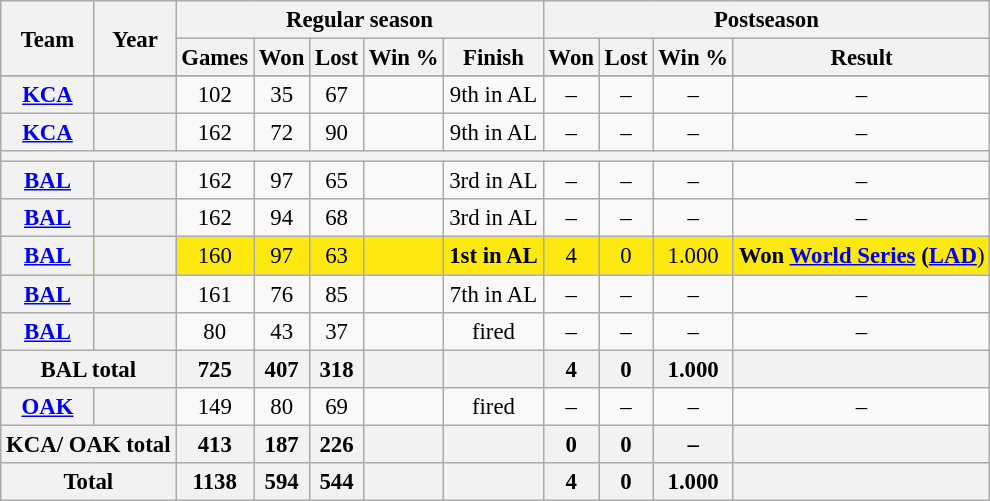<table class="wikitable" style="font-size: 95%; text-align:center;">
<tr>
<th rowspan="2">Team</th>
<th rowspan="2">Year</th>
<th colspan="5">Regular season</th>
<th colspan="4">Postseason</th>
</tr>
<tr>
<th>Games</th>
<th>Won</th>
<th>Lost</th>
<th>Win %</th>
<th>Finish</th>
<th>Won</th>
<th>Lost</th>
<th>Win %</th>
<th>Result</th>
</tr>
<tr>
</tr>
<tr>
<th><a href='#'>KCA</a></th>
<th></th>
<td>102</td>
<td>35</td>
<td>67</td>
<td></td>
<td>9th in AL</td>
<td>–</td>
<td>–</td>
<td>–</td>
<td>–</td>
</tr>
<tr>
<th><a href='#'>KCA</a></th>
<th></th>
<td>162</td>
<td>72</td>
<td>90</td>
<td></td>
<td>9th in AL</td>
<td>–</td>
<td>–</td>
<td>–</td>
<td>–</td>
</tr>
<tr>
<th colspan="11"></th>
</tr>
<tr>
<th><a href='#'>BAL</a></th>
<th></th>
<td>162</td>
<td>97</td>
<td>65</td>
<td></td>
<td>3rd in AL</td>
<td>–</td>
<td>–</td>
<td>–</td>
<td>–</td>
</tr>
<tr>
<th><a href='#'>BAL</a></th>
<th></th>
<td>162</td>
<td>94</td>
<td>68</td>
<td></td>
<td>3rd in AL</td>
<td>–</td>
<td>–</td>
<td>–</td>
<td>–</td>
</tr>
<tr style="background:#fde910">
<th><a href='#'>BAL</a></th>
<th></th>
<td>160</td>
<td>97</td>
<td>63</td>
<td></td>
<td><strong>1st in AL</strong></td>
<td>4</td>
<td>0</td>
<td>1.000</td>
<td><strong>Won <a href='#'>World Series</a> (<a href='#'>LAD</a></strong>)</td>
</tr>
<tr>
<th><a href='#'>BAL</a></th>
<th></th>
<td>161</td>
<td>76</td>
<td>85</td>
<td></td>
<td>7th in AL</td>
<td>–</td>
<td>–</td>
<td>–</td>
<td>–</td>
</tr>
<tr>
<th><a href='#'>BAL</a></th>
<th></th>
<td>80</td>
<td>43</td>
<td>37</td>
<td></td>
<td>fired</td>
<td>–</td>
<td>–</td>
<td>–</td>
<td>–</td>
</tr>
<tr>
<th colspan="2">BAL total</th>
<th>725</th>
<th>407</th>
<th>318</th>
<th></th>
<th></th>
<th>4</th>
<th>0</th>
<th>1.000</th>
<th></th>
</tr>
<tr>
<th><a href='#'>OAK</a></th>
<th></th>
<td>149</td>
<td>80</td>
<td>69</td>
<td></td>
<td>fired</td>
<td>–</td>
<td>–</td>
<td>–</td>
<td>–</td>
</tr>
<tr>
<th colspan="2">KCA/ OAK total</th>
<th>413</th>
<th>187</th>
<th>226</th>
<th></th>
<th></th>
<th>0</th>
<th>0</th>
<th>–</th>
<th></th>
</tr>
<tr>
<th colspan="2">Total</th>
<th>1138</th>
<th>594</th>
<th>544</th>
<th></th>
<th></th>
<th>4</th>
<th>0</th>
<th>1.000</th>
<th></th>
</tr>
</table>
